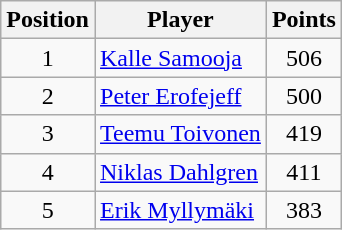<table class=wikitable>
<tr>
<th>Position</th>
<th>Player</th>
<th>Points</th>
</tr>
<tr>
<td align=center>1</td>
<td> <a href='#'>Kalle Samooja</a></td>
<td align=center>506</td>
</tr>
<tr>
<td align=center>2</td>
<td> <a href='#'>Peter Erofejeff</a></td>
<td align=center>500</td>
</tr>
<tr>
<td align=center>3</td>
<td> <a href='#'>Teemu Toivonen</a></td>
<td align=center>419</td>
</tr>
<tr>
<td align=center>4</td>
<td> <a href='#'>Niklas Dahlgren</a></td>
<td align=center>411</td>
</tr>
<tr>
<td align=center>5</td>
<td> <a href='#'>Erik Myllymäki</a></td>
<td align=center>383</td>
</tr>
</table>
